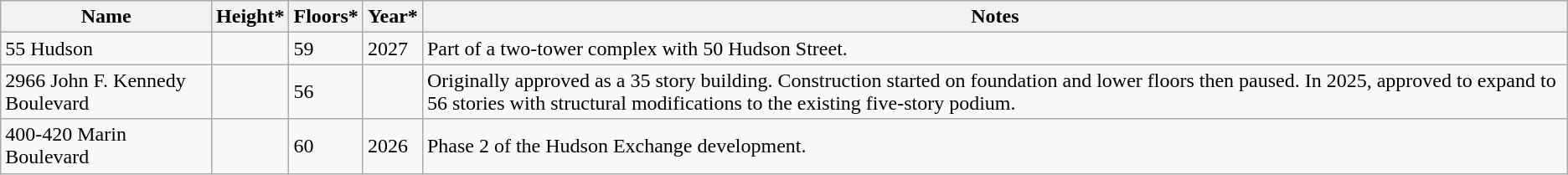<table class="wikitable sortable">
<tr>
<th>Name</th>
<th>Height*<br></th>
<th>Floors*</th>
<th>Year*<br></th>
<th class="unsortable">Notes</th>
</tr>
<tr>
<td>55 Hudson</td>
<td></td>
<td>59</td>
<td>2027</td>
<td>Part of a two-tower complex with 50 Hudson Street.</td>
</tr>
<tr>
<td>2966 John F. Kennedy Boulevard</td>
<td></td>
<td>56</td>
<td></td>
<td>Originally approved as a 35 story building. Construction started on foundation and lower floors then paused. In 2025, approved to expand to 56 stories with structural modifications to the existing five-story podium.</td>
</tr>
<tr>
<td>400-420 Marin Boulevard</td>
<td></td>
<td>60</td>
<td>2026</td>
<td>Phase 2 of the Hudson Exchange development.</td>
</tr>
</table>
